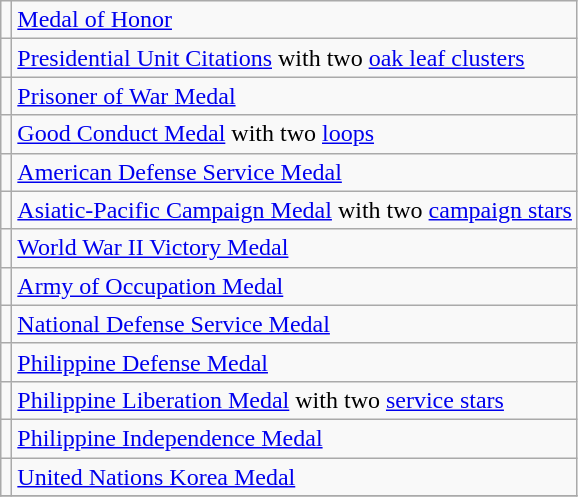<table class="wikitable">
<tr>
<td></td>
<td><a href='#'>Medal of Honor</a></td>
</tr>
<tr>
<td></td>
<td><a href='#'>Presidential Unit Citations</a> with two <a href='#'>oak leaf clusters</a></td>
</tr>
<tr>
<td></td>
<td><a href='#'>Prisoner of War Medal</a></td>
</tr>
<tr>
<td></td>
<td><a href='#'>Good Conduct Medal</a> with two <a href='#'>loops</a></td>
</tr>
<tr>
<td></td>
<td><a href='#'>American Defense Service Medal</a></td>
</tr>
<tr>
<td></td>
<td><a href='#'>Asiatic-Pacific Campaign Medal</a> with two <a href='#'>campaign stars</a></td>
</tr>
<tr>
<td></td>
<td><a href='#'>World War II Victory Medal</a></td>
</tr>
<tr>
<td></td>
<td><a href='#'>Army of Occupation Medal</a></td>
</tr>
<tr>
<td></td>
<td><a href='#'>National Defense Service Medal</a></td>
</tr>
<tr>
<td></td>
<td><a href='#'>Philippine Defense Medal</a></td>
</tr>
<tr>
<td></td>
<td><a href='#'>Philippine Liberation Medal</a> with two <a href='#'>service stars</a></td>
</tr>
<tr>
<td></td>
<td><a href='#'>Philippine Independence Medal</a></td>
</tr>
<tr>
<td></td>
<td><a href='#'>United Nations Korea Medal</a></td>
</tr>
<tr>
</tr>
</table>
